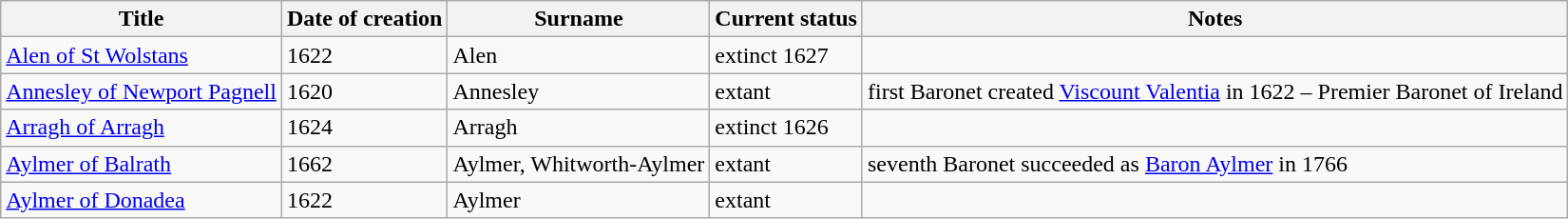<table class="wikitable">
<tr>
<th>Title</th>
<th>Date of creation</th>
<th>Surname</th>
<th>Current status</th>
<th>Notes</th>
</tr>
<tr>
<td><a href='#'>Alen of St Wolstans</a></td>
<td>1622</td>
<td>Alen</td>
<td>extinct 1627</td>
<td> </td>
</tr>
<tr>
<td><a href='#'>Annesley of Newport Pagnell</a></td>
<td>1620</td>
<td>Annesley</td>
<td>extant</td>
<td>first Baronet created <a href='#'>Viscount Valentia</a> in 1622 – Premier Baronet of Ireland</td>
</tr>
<tr>
<td><a href='#'>Arragh of Arragh</a></td>
<td>1624</td>
<td>Arragh</td>
<td>extinct 1626</td>
<td> </td>
</tr>
<tr>
<td><a href='#'>Aylmer of Balrath</a></td>
<td>1662</td>
<td>Aylmer, Whitworth-Aylmer</td>
<td>extant</td>
<td>seventh Baronet succeeded as <a href='#'>Baron Aylmer</a> in 1766</td>
</tr>
<tr>
<td><a href='#'>Aylmer of Donadea</a></td>
<td>1622</td>
<td>Aylmer</td>
<td>extant</td>
<td> </td>
</tr>
</table>
